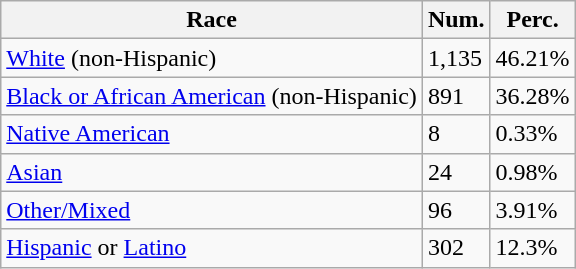<table class="wikitable">
<tr>
<th>Race</th>
<th>Num.</th>
<th>Perc.</th>
</tr>
<tr>
<td><a href='#'>White</a> (non-Hispanic)</td>
<td>1,135</td>
<td>46.21%</td>
</tr>
<tr>
<td><a href='#'>Black or African American</a> (non-Hispanic)</td>
<td>891</td>
<td>36.28%</td>
</tr>
<tr>
<td><a href='#'>Native American</a></td>
<td>8</td>
<td>0.33%</td>
</tr>
<tr>
<td><a href='#'>Asian</a></td>
<td>24</td>
<td>0.98%</td>
</tr>
<tr>
<td><a href='#'>Other/Mixed</a></td>
<td>96</td>
<td>3.91%</td>
</tr>
<tr>
<td><a href='#'>Hispanic</a> or <a href='#'>Latino</a></td>
<td>302</td>
<td>12.3%</td>
</tr>
</table>
